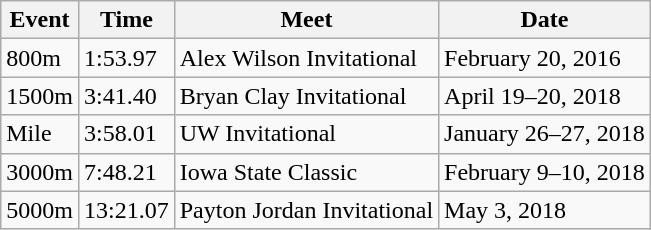<table class="wikitable">
<tr>
<th>Event</th>
<th>Time</th>
<th>Meet</th>
<th>Date</th>
</tr>
<tr>
<td>800m</td>
<td>1:53.97</td>
<td>Alex Wilson Invitational</td>
<td>February 20, 2016</td>
</tr>
<tr>
<td>1500m</td>
<td>3:41.40</td>
<td>Bryan Clay Invitational</td>
<td>April 19–20, 2018</td>
</tr>
<tr>
<td>Mile</td>
<td>3:58.01</td>
<td>UW Invitational</td>
<td>January 26–27, 2018</td>
</tr>
<tr>
<td>3000m</td>
<td>7:48.21</td>
<td>Iowa State Classic</td>
<td>February 9–10, 2018</td>
</tr>
<tr>
<td>5000m</td>
<td>13:21.07</td>
<td>Payton Jordan Invitational</td>
<td>May 3, 2018</td>
</tr>
</table>
